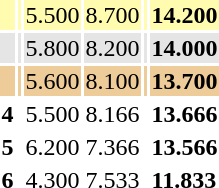<table>
<tr style="background:#fffcaf;">
<th scope=row style="text-align:center"></th>
<td style="text-align:left;"></td>
<td>5.500</td>
<td>8.700</td>
<td></td>
<td><strong>14.200</strong></td>
</tr>
<tr style="background:#e5e5e5;">
<th scope=row style="text-align:center"></th>
<td style="text-align:left;"></td>
<td>5.800</td>
<td>8.200</td>
<td></td>
<td><strong>14.000</strong></td>
</tr>
<tr style="background:#ec9;">
<th scope=row style="text-align:center"></th>
<td style="text-align:left;"></td>
<td>5.600</td>
<td>8.100</td>
<td></td>
<td><strong>13.700</strong></td>
</tr>
<tr>
<th scope=row style="text-align:center">4</th>
<td style="text-align:left;"></td>
<td>5.500</td>
<td>8.166</td>
<td></td>
<td><strong>13.666</strong></td>
</tr>
<tr>
<th scope=row style="text-align:center">5</th>
<td style="text-align:left;"></td>
<td>6.200</td>
<td>7.366</td>
<td></td>
<td><strong>13.566</strong></td>
</tr>
<tr>
<th scope=row style="text-align:center">6</th>
<td style="text-align:left;"></td>
<td>4.300</td>
<td>7.533</td>
<td></td>
<td><strong>11.833</strong></td>
</tr>
</table>
